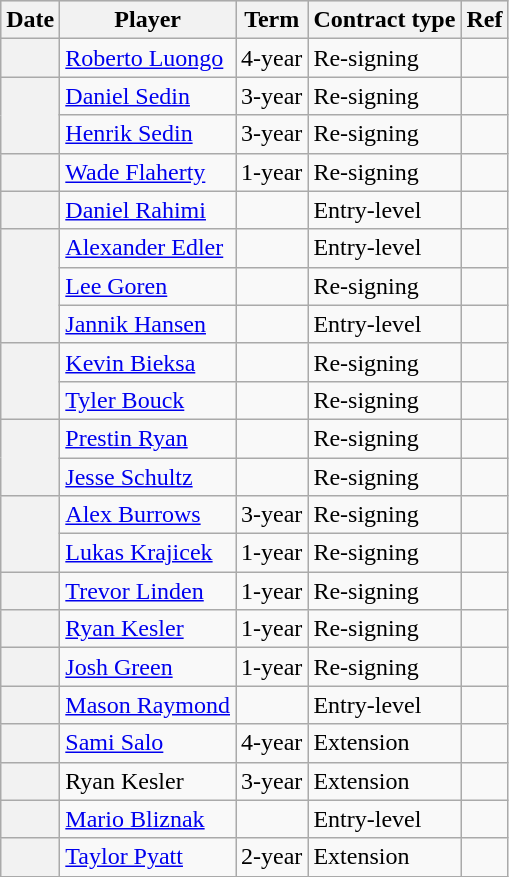<table class="wikitable plainrowheaders">
<tr style="background:#ddd; text-align:center;">
<th>Date</th>
<th>Player</th>
<th>Term</th>
<th>Contract type</th>
<th>Ref</th>
</tr>
<tr>
<th scope="row"></th>
<td><a href='#'>Roberto Luongo</a></td>
<td>4-year</td>
<td>Re-signing</td>
<td></td>
</tr>
<tr>
<th scope="row" rowspan=2></th>
<td><a href='#'>Daniel Sedin</a></td>
<td>3-year</td>
<td>Re-signing</td>
<td></td>
</tr>
<tr>
<td><a href='#'>Henrik Sedin</a></td>
<td>3-year</td>
<td>Re-signing</td>
<td></td>
</tr>
<tr>
<th scope="row"></th>
<td><a href='#'>Wade Flaherty</a></td>
<td>1-year</td>
<td>Re-signing</td>
<td></td>
</tr>
<tr>
<th scope="row"></th>
<td><a href='#'>Daniel Rahimi</a></td>
<td></td>
<td>Entry-level</td>
<td></td>
</tr>
<tr>
<th scope="row" rowspan=3></th>
<td><a href='#'>Alexander Edler</a></td>
<td></td>
<td>Entry-level</td>
<td></td>
</tr>
<tr>
<td><a href='#'>Lee Goren</a></td>
<td></td>
<td>Re-signing</td>
<td></td>
</tr>
<tr>
<td><a href='#'>Jannik Hansen</a></td>
<td></td>
<td>Entry-level</td>
<td></td>
</tr>
<tr>
<th scope="row" rowspan=2></th>
<td><a href='#'>Kevin Bieksa</a></td>
<td></td>
<td>Re-signing</td>
<td></td>
</tr>
<tr>
<td><a href='#'>Tyler Bouck</a></td>
<td></td>
<td>Re-signing</td>
<td></td>
</tr>
<tr>
<th scope="row" rowspan=2></th>
<td><a href='#'>Prestin Ryan</a></td>
<td></td>
<td>Re-signing</td>
<td></td>
</tr>
<tr>
<td><a href='#'>Jesse Schultz</a></td>
<td></td>
<td>Re-signing</td>
<td></td>
</tr>
<tr>
<th scope="row" rowspan=2></th>
<td><a href='#'>Alex Burrows</a></td>
<td>3-year</td>
<td>Re-signing</td>
<td></td>
</tr>
<tr>
<td><a href='#'>Lukas Krajicek</a></td>
<td>1-year</td>
<td>Re-signing</td>
<td></td>
</tr>
<tr>
<th scope="row"></th>
<td><a href='#'>Trevor Linden</a></td>
<td>1-year</td>
<td>Re-signing</td>
<td></td>
</tr>
<tr>
<th scope="row"></th>
<td><a href='#'>Ryan Kesler</a></td>
<td>1-year</td>
<td>Re-signing</td>
<td></td>
</tr>
<tr>
<th scope="row"></th>
<td><a href='#'>Josh Green</a></td>
<td>1-year</td>
<td>Re-signing</td>
<td></td>
</tr>
<tr>
<th scope="row"></th>
<td><a href='#'>Mason Raymond</a></td>
<td></td>
<td>Entry-level</td>
<td></td>
</tr>
<tr>
<th scope="row"></th>
<td><a href='#'>Sami Salo</a></td>
<td>4-year</td>
<td>Extension</td>
<td></td>
</tr>
<tr>
<th scope="row"></th>
<td>Ryan Kesler</td>
<td>3-year</td>
<td>Extension</td>
<td></td>
</tr>
<tr>
<th scope="row"></th>
<td><a href='#'>Mario Bliznak</a></td>
<td></td>
<td>Entry-level</td>
<td></td>
</tr>
<tr>
<th scope="row"></th>
<td><a href='#'>Taylor Pyatt</a></td>
<td>2-year</td>
<td>Extension</td>
<td></td>
</tr>
</table>
